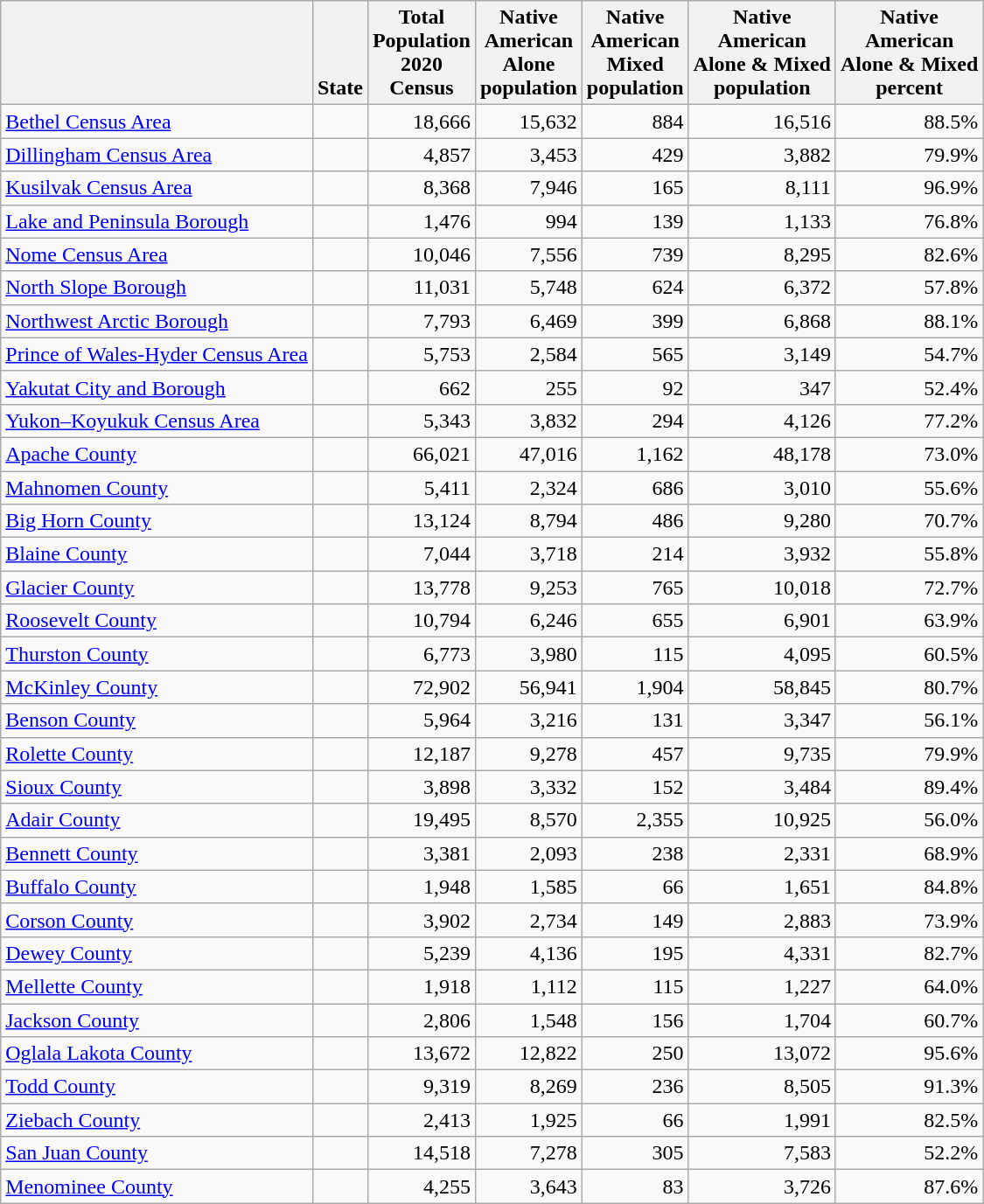<table class="wikitable sortable mw-datatable static-row-numbers sort-under" style=text-align:right>
<tr class="static-row-header" style=vertical-align:bottom>
<th></th>
<th>State</th>
<th>Total<br>Population<br>2020<br>Census</th>
<th>Native<br>American<br>Alone<br>population</th>
<th>Native<br>American<br>Mixed<br>population</th>
<th>Native<br>American<br>Alone & Mixed<br>population</th>
<th>Native<br>American<br>Alone & Mixed<br>percent</th>
</tr>
<tr>
<td style=text-align:left><a href='#'>Bethel Census Area</a></td>
<td style=text-align:left></td>
<td>18,666</td>
<td>15,632</td>
<td>884</td>
<td>16,516</td>
<td>88.5%</td>
</tr>
<tr>
<td style=text-align:left><a href='#'>Dillingham Census Area</a></td>
<td style=text-align:left></td>
<td>4,857</td>
<td>3,453</td>
<td>429</td>
<td>3,882</td>
<td>79.9%</td>
</tr>
<tr>
<td style="text-align:left"><a href='#'>Kusilvak Census Area</a></td>
<td style="text-align:left"></td>
<td>8,368</td>
<td>7,946</td>
<td>165</td>
<td>8,111</td>
<td>96.9%</td>
</tr>
<tr>
<td style="text-align:left"><a href='#'>Lake and Peninsula Borough</a></td>
<td style="text-align:left"></td>
<td>1,476</td>
<td>994</td>
<td>139</td>
<td>1,133</td>
<td>76.8%</td>
</tr>
<tr>
<td style="text-align:left"><a href='#'>Nome Census Area</a></td>
<td style="text-align:left"></td>
<td>10,046</td>
<td>7,556</td>
<td>739</td>
<td>8,295</td>
<td>82.6%</td>
</tr>
<tr>
<td style="text-align:left"><a href='#'>North Slope Borough</a></td>
<td style="text-align:left"></td>
<td>11,031</td>
<td>5,748</td>
<td>624</td>
<td>6,372</td>
<td>57.8%</td>
</tr>
<tr>
<td style="text-align:left"><a href='#'>Northwest Arctic Borough</a></td>
<td style="text-align:left"></td>
<td>7,793</td>
<td>6,469</td>
<td>399</td>
<td>6,868</td>
<td>88.1%</td>
</tr>
<tr>
<td style="text-align:left"><a href='#'>Prince of Wales-Hyder Census Area</a></td>
<td style="text-align:left"></td>
<td>5,753</td>
<td>2,584</td>
<td>565</td>
<td>3,149</td>
<td>54.7%</td>
</tr>
<tr>
<td style="text-align:left"><a href='#'>Yakutat City and Borough</a></td>
<td style="text-align:left"></td>
<td>662</td>
<td>255</td>
<td>92</td>
<td>347</td>
<td>52.4%</td>
</tr>
<tr>
<td style="text-align:left"><a href='#'>Yukon–Koyukuk Census Area</a></td>
<td style="text-align:left"></td>
<td>5,343</td>
<td>3,832</td>
<td>294</td>
<td>4,126</td>
<td>77.2%</td>
</tr>
<tr>
<td style="text-align:left"><a href='#'>Apache County</a></td>
<td style="text-align:left"></td>
<td>66,021</td>
<td>47,016</td>
<td>1,162</td>
<td>48,178</td>
<td>73.0%</td>
</tr>
<tr>
<td style="text-align:left"><a href='#'>Mahnomen County</a></td>
<td style="text-align:left"></td>
<td>5,411</td>
<td>2,324</td>
<td>686</td>
<td>3,010</td>
<td>55.6%</td>
</tr>
<tr>
<td style="text-align:left"><a href='#'>Big Horn County</a></td>
<td style="text-align:left"></td>
<td>13,124</td>
<td>8,794</td>
<td>486</td>
<td>9,280</td>
<td>70.7%</td>
</tr>
<tr>
<td style="text-align:left"><a href='#'>Blaine County</a></td>
<td style="text-align:left"></td>
<td>7,044</td>
<td>3,718</td>
<td>214</td>
<td>3,932</td>
<td>55.8%</td>
</tr>
<tr>
<td style="text-align:left"><a href='#'>Glacier County</a></td>
<td style="text-align:left"></td>
<td>13,778</td>
<td>9,253</td>
<td>765</td>
<td>10,018</td>
<td>72.7%</td>
</tr>
<tr>
<td style="text-align:left"><a href='#'>Roosevelt County</a></td>
<td style="text-align:left"></td>
<td>10,794</td>
<td>6,246</td>
<td>655</td>
<td>6,901</td>
<td>63.9%</td>
</tr>
<tr>
<td style="text-align:left"><a href='#'>Thurston County</a></td>
<td style="text-align:left"></td>
<td>6,773</td>
<td>3,980</td>
<td>115</td>
<td>4,095</td>
<td>60.5%</td>
</tr>
<tr>
<td style="text-align:left"><a href='#'>McKinley County</a></td>
<td style="text-align:left"></td>
<td>72,902</td>
<td>56,941</td>
<td>1,904</td>
<td>58,845</td>
<td>80.7%</td>
</tr>
<tr>
<td style="text-align:left"><a href='#'>Benson County</a></td>
<td style="text-align:left"></td>
<td>5,964</td>
<td>3,216</td>
<td>131</td>
<td>3,347</td>
<td>56.1%</td>
</tr>
<tr>
<td style="text-align:left"><a href='#'>Rolette County</a></td>
<td style="text-align:left"></td>
<td>12,187</td>
<td>9,278</td>
<td>457</td>
<td>9,735</td>
<td>79.9%</td>
</tr>
<tr>
<td style="text-align:left"><a href='#'>Sioux County</a></td>
<td style="text-align:left"></td>
<td>3,898</td>
<td>3,332</td>
<td>152</td>
<td>3,484</td>
<td>89.4%</td>
</tr>
<tr>
<td style="text-align:left"><a href='#'>Adair County</a></td>
<td style="text-align:left"></td>
<td>19,495</td>
<td>8,570</td>
<td>2,355</td>
<td>10,925</td>
<td>56.0%</td>
</tr>
<tr>
<td style="text-align:left"><a href='#'>Bennett County</a></td>
<td style="text-align:left"></td>
<td>3,381</td>
<td>2,093</td>
<td>238</td>
<td>2,331</td>
<td>68.9%</td>
</tr>
<tr>
<td style="text-align:left"><a href='#'>Buffalo County</a></td>
<td style="text-align:left"></td>
<td>1,948</td>
<td>1,585</td>
<td>66</td>
<td>1,651</td>
<td>84.8%</td>
</tr>
<tr>
<td style="text-align:left"><a href='#'>Corson County</a></td>
<td style="text-align:left"></td>
<td>3,902</td>
<td>2,734</td>
<td>149</td>
<td>2,883</td>
<td>73.9%</td>
</tr>
<tr>
<td style="text-align:left"><a href='#'>Dewey County</a></td>
<td style="text-align:left"></td>
<td>5,239</td>
<td>4,136</td>
<td>195</td>
<td>4,331</td>
<td>82.7%</td>
</tr>
<tr>
<td style="text-align:left"><a href='#'>Mellette County</a></td>
<td style="text-align:left"></td>
<td>1,918</td>
<td>1,112</td>
<td>115</td>
<td>1,227</td>
<td>64.0%</td>
</tr>
<tr>
<td style="text-align:left"><a href='#'>Jackson County</a></td>
<td style="text-align:left"></td>
<td>2,806</td>
<td>1,548</td>
<td>156</td>
<td>1,704</td>
<td>60.7%</td>
</tr>
<tr>
<td style="text-align:left"><a href='#'>Oglala Lakota County</a></td>
<td style="text-align:left"></td>
<td>13,672</td>
<td>12,822</td>
<td>250</td>
<td>13,072</td>
<td>95.6%</td>
</tr>
<tr>
<td style="text-align:left"><a href='#'>Todd County</a></td>
<td style="text-align:left"></td>
<td>9,319</td>
<td>8,269</td>
<td>236</td>
<td>8,505</td>
<td>91.3%</td>
</tr>
<tr>
<td style="text-align:left"><a href='#'>Ziebach County</a></td>
<td style="text-align:left"></td>
<td>2,413</td>
<td>1,925</td>
<td>66</td>
<td>1,991</td>
<td>82.5%</td>
</tr>
<tr>
<td style="text-align:left"><a href='#'>San Juan County</a></td>
<td style="text-align:left"></td>
<td>14,518</td>
<td>7,278</td>
<td>305</td>
<td>7,583</td>
<td>52.2%</td>
</tr>
<tr>
<td style="text-align:left"><a href='#'>Menominee County</a></td>
<td style="text-align:left"></td>
<td>4,255</td>
<td>3,643</td>
<td>83</td>
<td>3,726</td>
<td>87.6%</td>
</tr>
</table>
